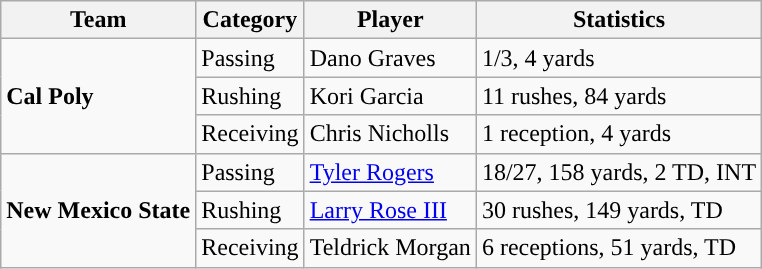<table class="wikitable" style="float: left;">
<tr>
<th>Team</th>
<th>Category</th>
<th>Player</th>
<th>Statistics</th>
</tr>
<tr>
<td rowspan=3><strong>Cal Poly</strong></td>
<td>Passing</td>
<td>Dano Graves</td>
<td>1/3, 4 yards</td>
</tr>
<tr>
<td>Rushing</td>
<td>Kori Garcia</td>
<td>11 rushes, 84 yards</td>
</tr>
<tr>
<td>Receiving</td>
<td>Chris Nicholls</td>
<td>1 reception, 4 yards</td>
</tr>
<tr>
<td rowspan=3><strong>New Mexico State</strong></td>
<td>Passing</td>
<td><a href='#'>Tyler Rogers</a></td>
<td>18/27, 158 yards, 2 TD, INT</td>
</tr>
<tr>
<td>Rushing</td>
<td><a href='#'>Larry Rose III</a></td>
<td>30 rushes, 149 yards, TD</td>
</tr>
<tr>
<td>Receiving</td>
<td>Teldrick Morgan</td>
<td>6 receptions, 51 yards, TD</td>
</tr>
</table>
